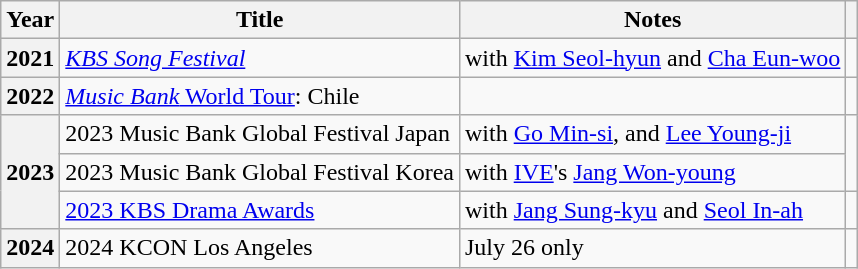<table class="wikitable plainrowheaders sortable">
<tr>
<th scope="col">Year</th>
<th scope="col">Title</th>
<th scope="col">Notes</th>
<th scope="col" class="unsortable"></th>
</tr>
<tr>
<th scope="row">2021</th>
<td><em><a href='#'>KBS Song Festival</a></em></td>
<td>with <a href='#'>Kim Seol-hyun</a> and <a href='#'>Cha Eun-woo</a></td>
<td style="text-align:center"></td>
</tr>
<tr>
<th scope="row">2022</th>
<td><a href='#'><em>Music Bank</em> World Tour</a>: Chile</td>
<td></td>
<td style="text-align:center"></td>
</tr>
<tr>
<th scope="row" rowspan="3">2023</th>
<td>2023 Music Bank Global Festival Japan</td>
<td>with <a href='#'>Go Min-si</a>, and <a href='#'>Lee Young-ji</a></td>
<td rowspan="2" style="text-align:center"></td>
</tr>
<tr>
<td>2023 Music Bank Global Festival Korea</td>
<td>with <a href='#'>IVE</a>'s <a href='#'>Jang Won-young</a></td>
</tr>
<tr>
<td><a href='#'>2023 KBS Drama Awards</a></td>
<td>with <a href='#'>Jang Sung-kyu</a> and <a href='#'>Seol In-ah</a></td>
<td style="text-align:center"></td>
</tr>
<tr>
<th scope="row">2024</th>
<td>2024 KCON Los Angeles</td>
<td>July 26 only</td>
<td style="text-align:center"></td>
</tr>
</table>
